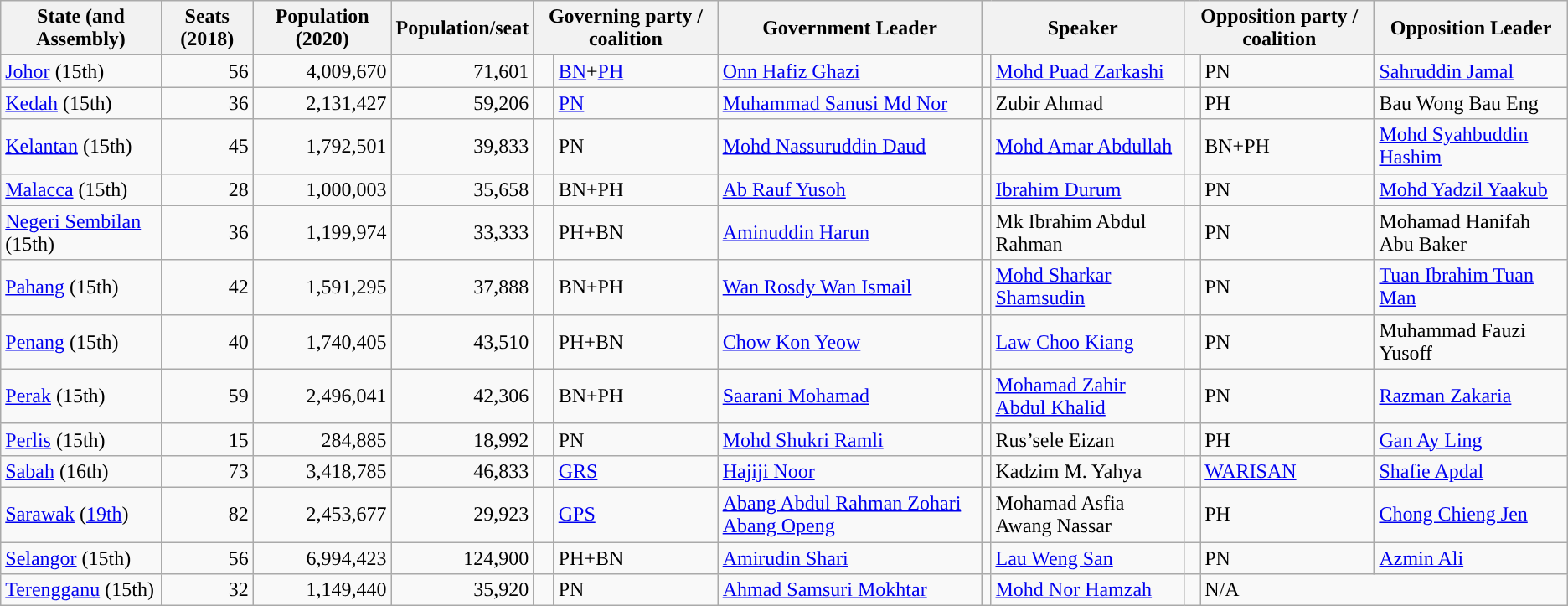<table class="wikitable sortable">
<tr>
<th>State (and Assembly)</th>
<th>Seats (2018)</th>
<th>Population (2020)</th>
<th>Population/seat</th>
<th colspan="2">Governing party / coalition</th>
<th>Government Leader</th>
<th colspan="2">Speaker</th>
<th colspan="2">Opposition party / coalition</th>
<th>Opposition Leader</th>
</tr>
<tr>
<td> <a href='#'>Johor</a> (15th)</td>
<td align="right">56</td>
<td align="right">4,009,670</td>
<td align="right">71,601</td>
<td></td>
<td><a href='#'>BN</a>+<a href='#'>PH</a></td>
<td><a href='#'>Onn Hafiz Ghazi</a></td>
<td></td>
<td><a href='#'>Mohd Puad Zarkashi</a></td>
<td></td>
<td>PN</td>
<td><a href='#'>Sahruddin Jamal</a></td>
</tr>
<tr>
<td> <a href='#'>Kedah</a> (15th)</td>
<td align="right">36</td>
<td align="right">2,131,427</td>
<td align="right">59,206</td>
<td></td>
<td><a href='#'>PN</a></td>
<td><a href='#'>Muhammad Sanusi Md Nor</a></td>
<td></td>
<td>Zubir Ahmad</td>
<td></td>
<td>PH</td>
<td>Bau Wong Bau Eng</td>
</tr>
<tr>
<td> <a href='#'>Kelantan</a> (15th)</td>
<td align="right">45</td>
<td align="right">1,792,501</td>
<td align="right">39,833</td>
<td></td>
<td>PN</td>
<td><a href='#'>Mohd Nassuruddin Daud</a></td>
<td></td>
<td><a href='#'>Mohd Amar Abdullah</a></td>
<td></td>
<td>BN+PH</td>
<td><a href='#'>Mohd Syahbuddin Hashim</a></td>
</tr>
<tr>
<td> <a href='#'>Malacca</a> (15th)</td>
<td align="right">28</td>
<td align="right">1,000,003</td>
<td align="right">35,658</td>
<td></td>
<td>BN+PH</td>
<td><a href='#'>Ab Rauf Yusoh</a></td>
<td></td>
<td><a href='#'>Ibrahim Durum</a></td>
<td></td>
<td>PN</td>
<td><a href='#'>Mohd Yadzil Yaakub</a></td>
</tr>
<tr>
<td> <a href='#'>Negeri Sembilan</a> (15th)</td>
<td align="right">36</td>
<td align="right">1,199,974</td>
<td align="right">33,333</td>
<td></td>
<td>PH+BN</td>
<td><a href='#'>Aminuddin Harun</a></td>
<td></td>
<td>Mk Ibrahim Abdul Rahman</td>
<td></td>
<td>PN</td>
<td>Mohamad Hanifah Abu Baker</td>
</tr>
<tr>
<td> <a href='#'>Pahang</a> (15th)</td>
<td align="right">42</td>
<td align="right">1,591,295</td>
<td align="right">37,888</td>
<td></td>
<td>BN+PH</td>
<td><a href='#'>Wan Rosdy Wan Ismail</a></td>
<td></td>
<td><a href='#'>Mohd Sharkar Shamsudin</a></td>
<td></td>
<td>PN</td>
<td><a href='#'>Tuan Ibrahim Tuan Man</a></td>
</tr>
<tr>
<td> <a href='#'>Penang</a> (15th)</td>
<td align="right">40</td>
<td align="right">1,740,405</td>
<td align="right">43,510</td>
<td></td>
<td>PH+BN</td>
<td><a href='#'>Chow Kon Yeow</a></td>
<td></td>
<td><a href='#'>Law Choo Kiang</a></td>
<td></td>
<td>PN</td>
<td>Muhammad Fauzi Yusoff</td>
</tr>
<tr>
<td> <a href='#'>Perak</a> (15th)</td>
<td align="right">59</td>
<td align="right">2,496,041</td>
<td align="right">42,306</td>
<td></td>
<td>BN+PH</td>
<td><a href='#'>Saarani Mohamad</a></td>
<td></td>
<td><a href='#'>Mohamad Zahir Abdul Khalid</a></td>
<td></td>
<td>PN</td>
<td><a href='#'>Razman Zakaria</a></td>
</tr>
<tr>
<td> <a href='#'>Perlis</a> (15th)</td>
<td align="right">15</td>
<td align="right">284,885</td>
<td align="right">18,992</td>
<td></td>
<td>PN</td>
<td><a href='#'>Mohd Shukri Ramli</a></td>
<td></td>
<td>Rus’sele Eizan</td>
<td></td>
<td>PH</td>
<td><a href='#'>Gan Ay Ling</a></td>
</tr>
<tr>
<td> <a href='#'>Sabah</a> (16th)</td>
<td align="right">73</td>
<td align="right">3,418,785</td>
<td align="right">46,833</td>
<td></td>
<td><a href='#'>GRS</a></td>
<td><a href='#'>Hajiji Noor</a></td>
<td></td>
<td>Kadzim M. Yahya</td>
<td></td>
<td><a href='#'>WARISAN</a></td>
<td><a href='#'>Shafie Apdal</a></td>
</tr>
<tr>
<td> <a href='#'>Sarawak</a> (<a href='#'>19th</a>)</td>
<td align="right">82</td>
<td align="right">2,453,677</td>
<td align="right">29,923</td>
<td></td>
<td><a href='#'>GPS</a></td>
<td><a href='#'>Abang Abdul Rahman Zohari Abang Openg</a></td>
<td></td>
<td>Mohamad Asfia Awang Nassar</td>
<td></td>
<td>PH</td>
<td><a href='#'>Chong Chieng Jen</a></td>
</tr>
<tr>
<td> <a href='#'>Selangor</a> (15th)</td>
<td align="right">56</td>
<td align="right">6,994,423</td>
<td align="right">124,900</td>
<td></td>
<td>PH+BN</td>
<td><a href='#'>Amirudin Shari</a></td>
<td></td>
<td><a href='#'>Lau Weng San</a></td>
<td></td>
<td>PN</td>
<td><a href='#'>Azmin Ali</a></td>
</tr>
<tr>
<td> <a href='#'>Terengganu</a> (15th)</td>
<td align="right">32</td>
<td align="right">1,149,440</td>
<td align="right">35,920</td>
<td></td>
<td>PN</td>
<td><a href='#'>Ahmad Samsuri Mokhtar</a></td>
<td></td>
<td><a href='#'>Mohd Nor Hamzah</a></td>
<td></td>
<td colspan=2>N/A</td>
</tr>
</table>
